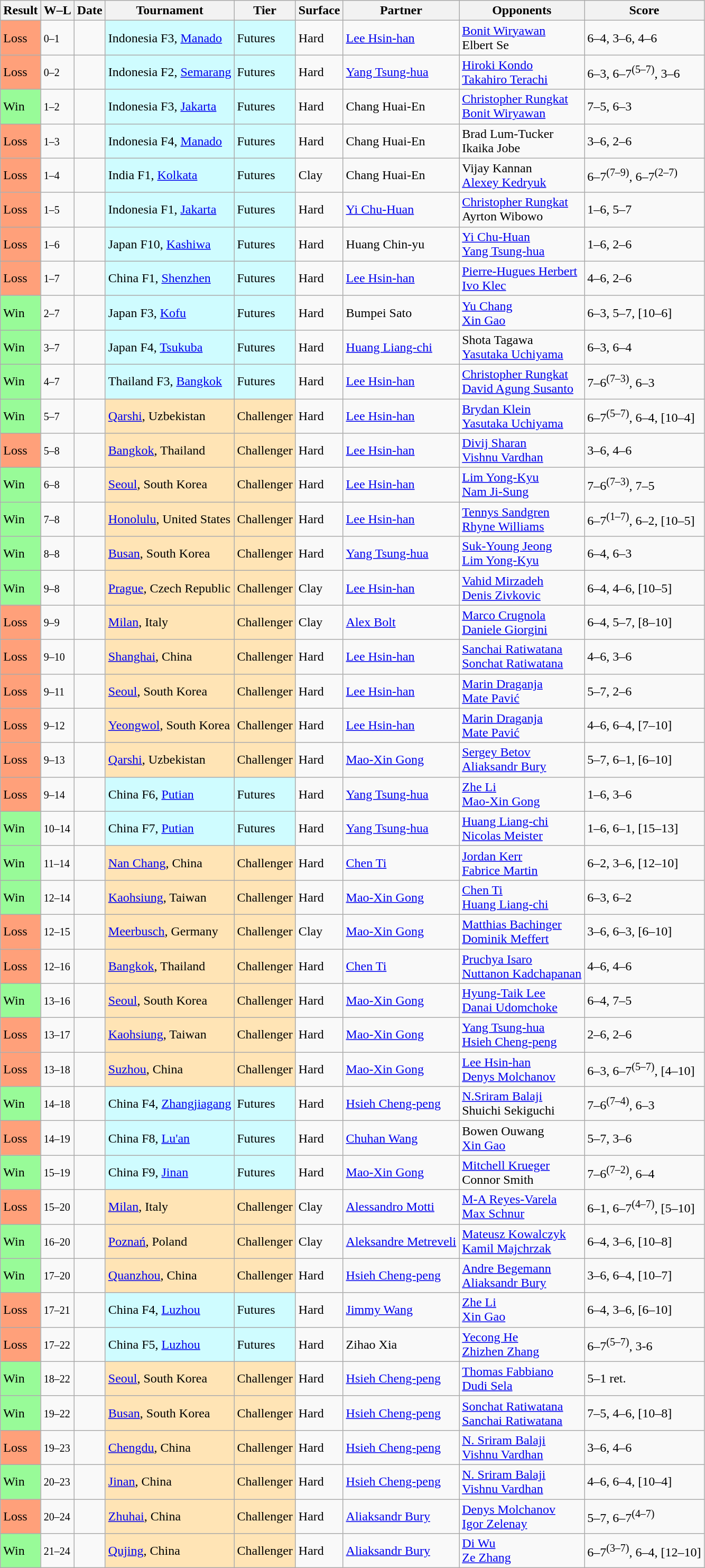<table class="sortable wikitable">
<tr>
<th>Result</th>
<th class="unsortable">W–L</th>
<th>Date</th>
<th>Tournament</th>
<th>Tier</th>
<th>Surface</th>
<th>Partner</th>
<th>Opponents</th>
<th class="unsortable">Score</th>
</tr>
<tr>
<td bgcolor=FFA07A>Loss</td>
<td><small>0–1</small></td>
<td></td>
<td style="background:#cffcff;">Indonesia F3, <a href='#'>Manado</a></td>
<td style="background:#cffcff;">Futures</td>
<td>Hard</td>
<td> <a href='#'>Lee Hsin-han</a></td>
<td> <a href='#'>Bonit Wiryawan</a> <br> Elbert Se</td>
<td>6–4, 3–6, 4–6</td>
</tr>
<tr>
<td bgcolor=FFA07A>Loss</td>
<td><small>0–2</small></td>
<td></td>
<td style="background:#cffcff;">Indonesia F2, <a href='#'>Semarang</a></td>
<td style="background:#cffcff;">Futures</td>
<td>Hard</td>
<td> <a href='#'>Yang Tsung-hua</a></td>
<td> <a href='#'>Hiroki Kondo</a> <br> <a href='#'>Takahiro Terachi</a></td>
<td>6–3, 6–7<sup>(5–7)</sup>, 3–6</td>
</tr>
<tr>
<td style="background:#98FB98">Win</td>
<td><small>1–2</small></td>
<td></td>
<td style="background:#cffcff;">Indonesia F3, <a href='#'>Jakarta</a></td>
<td style="background:#cffcff;">Futures</td>
<td>Hard</td>
<td> Chang Huai-En</td>
<td> <a href='#'>Christopher Rungkat</a> <br> <a href='#'>Bonit Wiryawan</a></td>
<td>7–5, 6–3</td>
</tr>
<tr>
<td bgcolor=FFA07A>Loss</td>
<td><small>1–3</small></td>
<td></td>
<td style="background:#cffcff;">Indonesia F4, <a href='#'>Manado</a></td>
<td style="background:#cffcff;">Futures</td>
<td>Hard</td>
<td> Chang Huai-En</td>
<td> Brad Lum-Tucker <br> Ikaika Jobe</td>
<td>3–6, 2–6</td>
</tr>
<tr>
<td bgcolor=FFA07A>Loss</td>
<td><small>1–4</small></td>
<td></td>
<td style="background:#cffcff;">India F1, <a href='#'>Kolkata</a></td>
<td style="background:#cffcff;">Futures</td>
<td>Clay</td>
<td> Chang Huai-En</td>
<td> Vijay Kannan <br> <a href='#'>Alexey Kedryuk</a></td>
<td>6–7<sup>(7–9)</sup>, 6–7<sup>(2–7)</sup></td>
</tr>
<tr>
<td bgcolor=FFA07A>Loss</td>
<td><small>1–5</small></td>
<td></td>
<td style="background:#cffcff;">Indonesia F1, <a href='#'>Jakarta</a></td>
<td style="background:#cffcff;">Futures</td>
<td>Hard</td>
<td> <a href='#'>Yi Chu-Huan</a></td>
<td> <a href='#'>Christopher Rungkat</a> <br> Ayrton Wibowo</td>
<td>1–6, 5–7</td>
</tr>
<tr>
<td bgcolor=FFA07A>Loss</td>
<td><small>1–6</small></td>
<td></td>
<td style="background:#cffcff;">Japan F10, <a href='#'>Kashiwa</a></td>
<td style="background:#cffcff;">Futures</td>
<td>Hard</td>
<td> Huang Chin-yu</td>
<td> <a href='#'>Yi Chu-Huan</a> <br> <a href='#'>Yang Tsung-hua</a></td>
<td>1–6, 2–6</td>
</tr>
<tr>
<td bgcolor=FFA07A>Loss</td>
<td><small>1–7</small></td>
<td></td>
<td style="background:#cffcff;">China F1, <a href='#'>Shenzhen</a></td>
<td style="background:#cffcff;">Futures</td>
<td>Hard</td>
<td> <a href='#'>Lee Hsin-han</a></td>
<td> <a href='#'>Pierre-Hugues Herbert</a> <br> <a href='#'>Ivo Klec</a></td>
<td>4–6, 2–6</td>
</tr>
<tr>
<td style="background:#98FB98">Win</td>
<td><small>2–7</small></td>
<td></td>
<td style="background:#cffcff;">Japan F3, <a href='#'>Kofu</a></td>
<td style="background:#cffcff;">Futures</td>
<td>Hard</td>
<td> Bumpei Sato</td>
<td> <a href='#'>Yu Chang</a> <br> <a href='#'>Xin Gao</a></td>
<td>6–3, 5–7, [10–6]</td>
</tr>
<tr>
<td style="background:#98FB98">Win</td>
<td><small>3–7</small></td>
<td></td>
<td style="background:#cffcff;">Japan F4, <a href='#'>Tsukuba</a></td>
<td style="background:#cffcff;">Futures</td>
<td>Hard</td>
<td> <a href='#'>Huang Liang-chi</a></td>
<td> Shota Tagawa <br> <a href='#'>Yasutaka Uchiyama</a></td>
<td>6–3, 6–4</td>
</tr>
<tr>
<td style="background:#98FB98">Win</td>
<td><small>4–7</small></td>
<td></td>
<td style="background:#cffcff;">Thailand F3, <a href='#'>Bangkok</a></td>
<td style="background:#cffcff;">Futures</td>
<td>Hard</td>
<td> <a href='#'>Lee Hsin-han</a></td>
<td> <a href='#'>Christopher Rungkat</a> <br> <a href='#'>David Agung Susanto</a></td>
<td>7–6<sup>(7–3)</sup>, 6–3</td>
</tr>
<tr>
<td style="background:#98FB98">Win</td>
<td><small>5–7</small></td>
<td></td>
<td style="background:moccasin;"><a href='#'>Qarshi</a>, Uzbekistan</td>
<td style="background:moccasin;">Challenger</td>
<td>Hard</td>
<td> <a href='#'>Lee Hsin-han</a></td>
<td> <a href='#'>Brydan Klein</a> <br> <a href='#'>Yasutaka Uchiyama</a></td>
<td>6–7<sup>(5–7)</sup>, 6–4, [10–4]</td>
</tr>
<tr>
<td bgcolor=FFA07A>Loss</td>
<td><small>5–8</small></td>
<td></td>
<td style="background:moccasin;"><a href='#'>Bangkok</a>, Thailand</td>
<td style="background:moccasin;">Challenger</td>
<td>Hard</td>
<td> <a href='#'>Lee Hsin-han</a></td>
<td> <a href='#'>Divij Sharan</a> <br> <a href='#'>Vishnu Vardhan</a></td>
<td>3–6, 4–6</td>
</tr>
<tr>
<td style="background:#98FB98">Win</td>
<td><small>6–8</small></td>
<td></td>
<td style="background:moccasin;"><a href='#'>Seoul</a>, South Korea</td>
<td style="background:moccasin;">Challenger</td>
<td>Hard</td>
<td> <a href='#'>Lee Hsin-han</a></td>
<td> <a href='#'>Lim Yong-Kyu</a> <br> <a href='#'>Nam Ji-Sung</a></td>
<td>7–6<sup>(7–3)</sup>, 7–5</td>
</tr>
<tr>
<td style="background:#98FB98">Win</td>
<td><small>7–8</small></td>
<td></td>
<td style="background:moccasin;"><a href='#'>Honolulu</a>, United States</td>
<td style="background:moccasin;">Challenger</td>
<td>Hard</td>
<td> <a href='#'>Lee Hsin-han</a></td>
<td> <a href='#'>Tennys Sandgren</a> <br> <a href='#'>Rhyne Williams</a></td>
<td>6–7<sup>(1–7)</sup>, 6–2, [10–5]</td>
</tr>
<tr>
<td style="background:#98FB98">Win</td>
<td><small>8–8</small></td>
<td></td>
<td style="background:moccasin;"><a href='#'>Busan</a>, South Korea</td>
<td style="background:moccasin;">Challenger</td>
<td>Hard</td>
<td> <a href='#'>Yang Tsung-hua</a></td>
<td> <a href='#'>Suk-Young Jeong</a> <br> <a href='#'>Lim Yong-Kyu</a></td>
<td>6–4, 6–3</td>
</tr>
<tr>
<td style="background:#98FB98">Win</td>
<td><small>9–8</small></td>
<td></td>
<td style="background:moccasin;"><a href='#'>Prague</a>, Czech Republic</td>
<td style="background:moccasin;">Challenger</td>
<td>Clay</td>
<td> <a href='#'>Lee Hsin-han</a></td>
<td> <a href='#'>Vahid Mirzadeh</a> <br> <a href='#'>Denis Zivkovic</a></td>
<td>6–4, 4–6, [10–5]</td>
</tr>
<tr>
<td bgcolor=FFA07A>Loss</td>
<td><small>9–9</small></td>
<td></td>
<td style="background:moccasin;"><a href='#'>Milan</a>, Italy</td>
<td style="background:moccasin;">Challenger</td>
<td>Clay</td>
<td> <a href='#'>Alex Bolt</a></td>
<td> <a href='#'>Marco Crugnola</a> <br> <a href='#'>Daniele Giorgini</a></td>
<td>6–4, 5–7, [8–10]</td>
</tr>
<tr>
<td bgcolor=FFA07A>Loss</td>
<td><small>9–10</small></td>
<td></td>
<td style="background:moccasin;"><a href='#'>Shanghai</a>, China</td>
<td style="background:moccasin;">Challenger</td>
<td>Hard</td>
<td> <a href='#'>Lee Hsin-han</a></td>
<td> <a href='#'>Sanchai Ratiwatana</a> <br> <a href='#'>Sonchat Ratiwatana</a></td>
<td>4–6, 3–6</td>
</tr>
<tr>
<td bgcolor=FFA07A>Loss</td>
<td><small>9–11</small></td>
<td></td>
<td style="background:moccasin;"><a href='#'>Seoul</a>, South Korea</td>
<td style="background:moccasin;">Challenger</td>
<td>Hard</td>
<td> <a href='#'>Lee Hsin-han</a></td>
<td> <a href='#'>Marin Draganja</a> <br> <a href='#'>Mate Pavić</a></td>
<td>5–7, 2–6</td>
</tr>
<tr>
<td bgcolor=FFA07A>Loss</td>
<td><small>9–12</small></td>
<td></td>
<td style="background:moccasin;"><a href='#'>Yeongwol</a>, South Korea</td>
<td style="background:moccasin;">Challenger</td>
<td>Hard</td>
<td> <a href='#'>Lee Hsin-han</a></td>
<td> <a href='#'>Marin Draganja</a> <br> <a href='#'>Mate Pavić</a></td>
<td>4–6, 6–4, [7–10]</td>
</tr>
<tr>
<td bgcolor=FFA07A>Loss</td>
<td><small>9–13</small></td>
<td></td>
<td style="background:moccasin;"><a href='#'>Qarshi</a>, Uzbekistan</td>
<td style="background:moccasin;">Challenger</td>
<td>Hard</td>
<td> <a href='#'>Mao-Xin Gong</a></td>
<td> <a href='#'>Sergey Betov</a> <br> <a href='#'>Aliaksandr Bury</a></td>
<td>5–7, 6–1, [6–10]</td>
</tr>
<tr>
<td bgcolor=FFA07A>Loss</td>
<td><small>9–14</small></td>
<td></td>
<td style="background:#cffcff;">China F6, <a href='#'>Putian</a></td>
<td style="background:#cffcff;">Futures</td>
<td>Hard</td>
<td> <a href='#'>Yang Tsung-hua</a></td>
<td> <a href='#'>Zhe Li</a> <br> <a href='#'>Mao-Xin Gong</a></td>
<td>1–6, 3–6</td>
</tr>
<tr>
<td style="background:#98FB98">Win</td>
<td><small>10–14</small></td>
<td></td>
<td style="background:#cffcff;">China F7, <a href='#'>Putian</a></td>
<td style="background:#cffcff;">Futures</td>
<td>Hard</td>
<td> <a href='#'>Yang Tsung-hua</a></td>
<td> <a href='#'>Huang Liang-chi</a> <br> <a href='#'>Nicolas Meister</a></td>
<td>1–6, 6–1, [15–13]</td>
</tr>
<tr>
<td style="background:#98FB98">Win</td>
<td><small>11–14</small></td>
<td></td>
<td style="background:moccasin;"><a href='#'>Nan Chang</a>, China</td>
<td style="background:moccasin;">Challenger</td>
<td>Hard</td>
<td> <a href='#'>Chen Ti</a></td>
<td> <a href='#'>Jordan Kerr</a> <br> <a href='#'>Fabrice Martin</a></td>
<td>6–2, 3–6, [12–10]</td>
</tr>
<tr>
<td style="background:#98FB98">Win</td>
<td><small>12–14</small></td>
<td></td>
<td style="background:moccasin;"><a href='#'>Kaohsiung</a>, Taiwan</td>
<td style="background:moccasin;">Challenger</td>
<td>Hard</td>
<td> <a href='#'>Mao-Xin Gong</a></td>
<td> <a href='#'>Chen Ti</a> <br> <a href='#'>Huang Liang-chi</a></td>
<td>6–3, 6–2</td>
</tr>
<tr>
<td bgcolor=FFA07A>Loss</td>
<td><small>12–15</small></td>
<td></td>
<td style="background:moccasin;"><a href='#'>Meerbusch</a>, Germany</td>
<td style="background:moccasin;">Challenger</td>
<td>Clay</td>
<td> <a href='#'>Mao-Xin Gong</a></td>
<td> <a href='#'>Matthias Bachinger</a> <br> <a href='#'>Dominik Meffert</a></td>
<td>3–6, 6–3, [6–10]</td>
</tr>
<tr>
<td bgcolor=FFA07A>Loss</td>
<td><small>12–16</small></td>
<td></td>
<td style="background:moccasin;"><a href='#'>Bangkok</a>, Thailand</td>
<td style="background:moccasin;">Challenger</td>
<td>Hard</td>
<td> <a href='#'>Chen Ti</a></td>
<td> <a href='#'>Pruchya Isaro</a> <br> <a href='#'>Nuttanon Kadchapanan</a></td>
<td>4–6, 4–6</td>
</tr>
<tr>
<td style="background:#98FB98">Win</td>
<td><small>13–16</small></td>
<td></td>
<td style="background:moccasin;"><a href='#'>Seoul</a>, South Korea</td>
<td style="background:moccasin;">Challenger</td>
<td>Hard</td>
<td> <a href='#'>Mao-Xin Gong</a></td>
<td> <a href='#'>Hyung-Taik Lee</a> <br> <a href='#'>Danai Udomchoke</a></td>
<td>6–4, 7–5</td>
</tr>
<tr>
<td bgcolor=FFA07A>Loss</td>
<td><small>13–17</small></td>
<td></td>
<td style="background:moccasin;"><a href='#'>Kaohsiung</a>, Taiwan</td>
<td style="background:moccasin;">Challenger</td>
<td>Hard</td>
<td> <a href='#'>Mao-Xin Gong</a></td>
<td> <a href='#'>Yang Tsung-hua</a> <br> <a href='#'>Hsieh Cheng-peng</a></td>
<td>2–6, 2–6</td>
</tr>
<tr>
<td bgcolor=FFA07A>Loss</td>
<td><small>13–18</small></td>
<td></td>
<td style="background:moccasin;"><a href='#'>Suzhou</a>, China</td>
<td style="background:moccasin;">Challenger</td>
<td>Hard</td>
<td> <a href='#'>Mao-Xin Gong</a></td>
<td> <a href='#'>Lee Hsin-han</a> <br> <a href='#'>Denys Molchanov</a></td>
<td>6–3, 6–7<sup>(5–7)</sup>, [4–10]</td>
</tr>
<tr>
<td style="background:#98FB98">Win</td>
<td><small>14–18</small></td>
<td></td>
<td style="background:#cffcff;">China F4, <a href='#'>Zhangjiagang</a></td>
<td style="background:#cffcff;">Futures</td>
<td>Hard</td>
<td> <a href='#'>Hsieh Cheng-peng</a></td>
<td> <a href='#'>N.Sriram Balaji</a> <br> Shuichi Sekiguchi</td>
<td>7–6<sup>(7–4)</sup>, 6–3</td>
</tr>
<tr>
<td bgcolor=FFA07A>Loss</td>
<td><small>14–19</small></td>
<td></td>
<td style="background:#cffcff;">China F8, <a href='#'>Lu'an</a></td>
<td style="background:#cffcff;">Futures</td>
<td>Hard</td>
<td> <a href='#'>Chuhan Wang</a></td>
<td> Bowen Ouwang <br> <a href='#'>Xin Gao</a></td>
<td>5–7, 3–6</td>
</tr>
<tr>
<td style="background:#98FB98">Win</td>
<td><small>15–19</small></td>
<td></td>
<td style="background:#cffcff;">China F9, <a href='#'>Jinan</a></td>
<td style="background:#cffcff;">Futures</td>
<td>Hard</td>
<td> <a href='#'>Mao-Xin Gong</a></td>
<td> <a href='#'>Mitchell Krueger</a> <br> Connor Smith</td>
<td>7–6<sup>(7–2)</sup>, 6–4</td>
</tr>
<tr>
<td bgcolor=FFA07A>Loss</td>
<td><small>15–20</small></td>
<td></td>
<td style="background:moccasin;"><a href='#'>Milan</a>, Italy</td>
<td style="background:moccasin;">Challenger</td>
<td>Clay</td>
<td> <a href='#'>Alessandro Motti</a></td>
<td> <a href='#'>M-A Reyes-Varela</a> <br> <a href='#'>Max Schnur</a></td>
<td>6–1, 6–7<sup>(4–7)</sup>, [5–10]</td>
</tr>
<tr>
<td style="background:#98FB98">Win</td>
<td><small>16–20</small></td>
<td></td>
<td style="background:moccasin;"><a href='#'>Poznań</a>, Poland</td>
<td style="background:moccasin;">Challenger</td>
<td>Clay</td>
<td> <a href='#'>Aleksandre Metreveli</a></td>
<td> <a href='#'>Mateusz Kowalczyk</a> <br> <a href='#'>Kamil Majchrzak</a></td>
<td>6–4, 3–6, [10–8]</td>
</tr>
<tr>
<td style="background:#98FB98">Win</td>
<td><small>17–20</small></td>
<td></td>
<td style="background:moccasin;"><a href='#'>Quanzhou</a>, China</td>
<td style="background:moccasin;">Challenger</td>
<td>Hard</td>
<td> <a href='#'>Hsieh Cheng-peng</a></td>
<td> <a href='#'>Andre Begemann</a> <br> <a href='#'>Aliaksandr Bury</a></td>
<td>3–6, 6–4, [10–7]</td>
</tr>
<tr>
<td bgcolor=FFA07A>Loss</td>
<td><small>17–21</small></td>
<td></td>
<td style="background:#cffcff;">China F4, <a href='#'>Luzhou</a></td>
<td style="background:#cffcff;">Futures</td>
<td>Hard</td>
<td> <a href='#'>Jimmy Wang</a></td>
<td> <a href='#'>Zhe Li</a> <br> <a href='#'>Xin Gao</a></td>
<td>6–4, 3–6, [6–10]</td>
</tr>
<tr>
<td bgcolor=FFA07A>Loss</td>
<td><small>17–22</small></td>
<td></td>
<td style="background:#cffcff;">China F5, <a href='#'>Luzhou</a></td>
<td style="background:#cffcff;">Futures</td>
<td>Hard</td>
<td> Zihao Xia</td>
<td> <a href='#'>Yecong He</a> <br> <a href='#'>Zhizhen Zhang</a></td>
<td>6–7<sup>(5–7)</sup>, 3-6</td>
</tr>
<tr>
<td style="background:#98FB98">Win</td>
<td><small>18–22</small></td>
<td></td>
<td style="background:moccasin;"><a href='#'>Seoul</a>, South Korea</td>
<td style="background:moccasin;">Challenger</td>
<td>Hard</td>
<td> <a href='#'>Hsieh Cheng-peng</a></td>
<td> <a href='#'>Thomas Fabbiano</a> <br> <a href='#'>Dudi Sela</a></td>
<td>5–1 ret.</td>
</tr>
<tr>
<td style="background:#98FB98">Win</td>
<td><small>19–22</small></td>
<td></td>
<td style="background:moccasin;"><a href='#'>Busan</a>, South Korea</td>
<td style="background:moccasin;">Challenger</td>
<td>Hard</td>
<td> <a href='#'>Hsieh Cheng-peng</a></td>
<td> <a href='#'>Sonchat Ratiwatana</a> <br> <a href='#'>Sanchai Ratiwatana</a></td>
<td>7–5, 4–6, [10–8]</td>
</tr>
<tr>
<td bgcolor=FFA07A>Loss</td>
<td><small>19–23</small></td>
<td></td>
<td style="background:moccasin;"><a href='#'>Chengdu</a>, China</td>
<td style="background:moccasin;">Challenger</td>
<td>Hard</td>
<td> <a href='#'>Hsieh Cheng-peng</a></td>
<td> <a href='#'>N. Sriram Balaji</a> <br> <a href='#'>Vishnu Vardhan</a></td>
<td>3–6, 4–6</td>
</tr>
<tr>
<td style="background:#98FB98">Win</td>
<td><small>20–23</small></td>
<td></td>
<td style="background:moccasin;"><a href='#'>Jinan</a>, China</td>
<td style="background:moccasin;">Challenger</td>
<td>Hard</td>
<td> <a href='#'>Hsieh Cheng-peng</a></td>
<td> <a href='#'>N. Sriram Balaji</a> <br> <a href='#'>Vishnu Vardhan</a></td>
<td>4–6, 6–4, [10–4]</td>
</tr>
<tr>
<td bgcolor=FFA07A>Loss</td>
<td><small>20–24</small></td>
<td></td>
<td style="background:moccasin;"><a href='#'>Zhuhai</a>, China</td>
<td style="background:moccasin;">Challenger</td>
<td>Hard</td>
<td> <a href='#'>Aliaksandr Bury</a></td>
<td> <a href='#'>Denys Molchanov</a> <br> <a href='#'>Igor Zelenay</a></td>
<td>5–7, 6–7<sup>(4–7)</sup></td>
</tr>
<tr>
<td style="background:#98FB98">Win</td>
<td><small>21–24</small></td>
<td></td>
<td style="background:moccasin;"><a href='#'>Qujing</a>, China</td>
<td style="background:moccasin;">Challenger</td>
<td>Hard</td>
<td> <a href='#'>Aliaksandr Bury</a></td>
<td> <a href='#'>Di Wu</a> <br> <a href='#'>Ze Zhang</a></td>
<td>6–7<sup>(3–7)</sup>, 6–4, [12–10]</td>
</tr>
</table>
